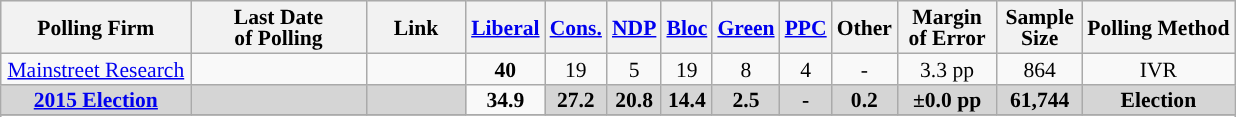<table class="wikitable sortable" style="text-align:center;font-size:90%;line-height:14px;">
<tr style="background:#e9e9e9;">
<th style="width:120px">Polling Firm</th>
<th style="width:110px">Last Date<br>of Polling</th>
<th style="width:60px" class="unsortable">Link</th>
<th style="background-color:"><strong><a href='#'>Liberal</a></strong></th>
<th style="background-color:"><strong><a href='#'>Cons.</a></strong></th>
<th style="background-color:"><strong><a href='#'>NDP</a></strong></th>
<th style="background-color:"><strong><a href='#'>Bloc</a></strong></th>
<th style="background-color:"><strong><a href='#'>Green</a></strong></th>
<th style="background-color:"><strong><a href='#'>PPC</a></strong></th>
<th style="background-color:"><strong>Other</strong></th>
<th style="width:60px;" class=unsortable>Margin<br>of Error</th>
<th style="width:50px;" class=unsortable>Sample<br>Size</th>
<th class=unsortable>Polling Method</th>
</tr>
<tr>
<td><a href='#'>Mainstreet Research</a></td>
<td></td>
<td></td>
<td><strong>40</strong></td>
<td>19</td>
<td>5</td>
<td>19</td>
<td>8</td>
<td>4</td>
<td>-</td>
<td>3.3 pp</td>
<td>864</td>
<td>IVR</td>
</tr>
<tr>
<td style="background:#D5D5D5"><strong><a href='#'>2015 Election</a></strong></td>
<td style="background:#D5D5D5"><strong></strong></td>
<td style="background:#D5D5D5"></td>
<td><strong>34.9</strong></td>
<td style="background:#D5D5D5"><strong>27.2</strong></td>
<td style="background:#D5D5D5"><strong>20.8</strong></td>
<td style="background:#D5D5D5"><strong>14.4</strong></td>
<td style="background:#D5D5D5"><strong>2.5</strong></td>
<td style="background:#D5D5D5"><strong>-</strong></td>
<td style="background:#D5D5D5"><strong>0.2</strong></td>
<td style="background:#D5D5D5"><strong>±0.0 pp</strong></td>
<td style="background:#D5D5D5"><strong>61,744</strong></td>
<td style="background:#D5D5D5"><strong>Election</strong></td>
</tr>
<tr>
</tr>
<tr>
</tr>
</table>
